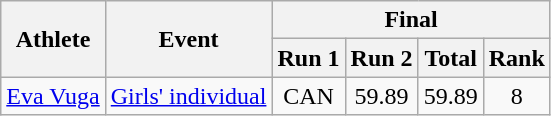<table class="wikitable">
<tr>
<th rowspan="2">Athlete</th>
<th rowspan="2">Event</th>
<th colspan="4">Final</th>
</tr>
<tr>
<th>Run 1</th>
<th>Run 2</th>
<th>Total</th>
<th>Rank</th>
</tr>
<tr>
<td><a href='#'>Eva Vuga</a></td>
<td><a href='#'>Girls' individual</a></td>
<td align="center">CAN</td>
<td align="center">59.89</td>
<td align="center">59.89</td>
<td align="center">8</td>
</tr>
</table>
